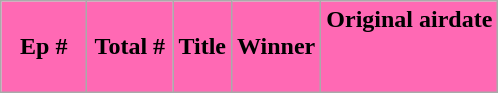<table class="wikitable plainrowheaders" style="background:#FFFFFF;">
<tr>
<th style="background: #FF69B4" width="50"><span>Ep #</span></th>
<th style="background: #FF69B4" width="50"><span>Total #</span></th>
<th style="background: #FF69B4"><span>Title</span></th>
<th style="background: #FF69B4"><span>Winner</span></th>
<th style="background: #FF69B4"><span>Original airdate</span><br><br><br>








</th>
</tr>
</table>
